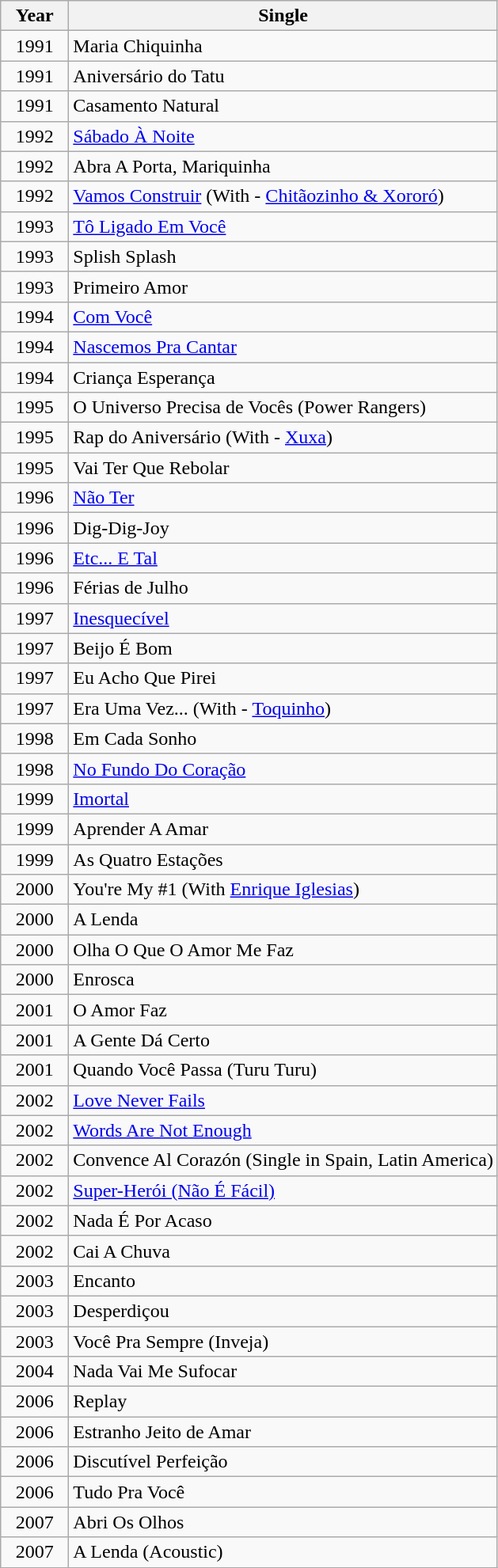<table class="wikitable">
<tr>
<th width=50>Year</th>
<th>Single</th>
</tr>
<tr>
<td align="center">1991</td>
<td>Maria Chiquinha</td>
</tr>
<tr>
<td align="center">1991</td>
<td>Aniversário do Tatu</td>
</tr>
<tr>
<td align="center">1991</td>
<td>Casamento Natural</td>
</tr>
<tr>
<td align="center">1992</td>
<td><a href='#'>Sábado À Noite</a></td>
</tr>
<tr>
<td align="center">1992</td>
<td>Abra A Porta, Mariquinha</td>
</tr>
<tr>
<td align="center">1992</td>
<td><a href='#'>Vamos Construir</a> (With - <a href='#'>Chitãozinho & Xororó</a>)</td>
</tr>
<tr>
<td align="center">1993</td>
<td><a href='#'>Tô Ligado Em Você</a></td>
</tr>
<tr>
<td align="center">1993</td>
<td>Splish Splash</td>
</tr>
<tr>
<td align="center">1993</td>
<td>Primeiro Amor</td>
</tr>
<tr>
<td align="center">1994</td>
<td><a href='#'>Com Você</a></td>
</tr>
<tr>
<td align="center">1994</td>
<td><a href='#'>Nascemos Pra Cantar</a></td>
</tr>
<tr>
<td align="center">1994</td>
<td>Criança Esperança</td>
</tr>
<tr>
<td align="center">1995</td>
<td>O Universo Precisa de Vocês (Power Rangers)</td>
</tr>
<tr>
<td align="center">1995</td>
<td>Rap do Aniversário (With - <a href='#'>Xuxa</a>)</td>
</tr>
<tr>
<td align="center">1995</td>
<td>Vai Ter Que Rebolar</td>
</tr>
<tr>
<td align="center">1996</td>
<td><a href='#'>Não Ter</a></td>
</tr>
<tr>
<td align="center">1996</td>
<td>Dig-Dig-Joy</td>
</tr>
<tr>
<td align="center">1996</td>
<td><a href='#'>Etc... E Tal</a></td>
</tr>
<tr>
<td align="center">1996</td>
<td>Férias de Julho</td>
</tr>
<tr>
<td align="center">1997</td>
<td><a href='#'>Inesquecível</a></td>
</tr>
<tr>
<td align="center">1997</td>
<td>Beijo É Bom</td>
</tr>
<tr>
<td align="center">1997</td>
<td>Eu Acho Que Pirei</td>
</tr>
<tr>
<td align="center">1997</td>
<td>Era Uma Vez... (With - <a href='#'>Toquinho</a>)</td>
</tr>
<tr>
<td align="center">1998</td>
<td>Em Cada Sonho</td>
</tr>
<tr>
<td align="center">1998</td>
<td><a href='#'>No Fundo Do Coração</a></td>
</tr>
<tr>
<td align="center">1999</td>
<td><a href='#'>Imortal</a></td>
</tr>
<tr>
<td align="center">1999</td>
<td>Aprender A Amar</td>
</tr>
<tr>
<td align="center">1999</td>
<td>As Quatro Estações</td>
</tr>
<tr>
<td align="center">2000</td>
<td>You're My #1 (With <a href='#'>Enrique Iglesias</a>)</td>
</tr>
<tr>
<td align="center">2000</td>
<td>A Lenda</td>
</tr>
<tr>
<td align="center">2000</td>
<td>Olha O Que O Amor Me Faz</td>
</tr>
<tr>
<td align="center">2000</td>
<td>Enrosca</td>
</tr>
<tr>
<td align="center">2001</td>
<td>O Amor Faz</td>
</tr>
<tr>
<td align="center">2001</td>
<td>A Gente Dá Certo</td>
</tr>
<tr>
<td align="center">2001</td>
<td>Quando Você Passa (Turu Turu)</td>
</tr>
<tr>
<td align="center">2002</td>
<td><a href='#'>Love Never Fails</a></td>
</tr>
<tr>
<td align="center">2002</td>
<td><a href='#'>Words Are Not Enough</a></td>
</tr>
<tr>
<td align="center">2002</td>
<td>Convence Al Corazón (Single in Spain, Latin America)</td>
</tr>
<tr>
<td align="center">2002</td>
<td><a href='#'>Super-Herói (Não É Fácil)</a></td>
</tr>
<tr>
<td align="center">2002</td>
<td>Nada É Por Acaso</td>
</tr>
<tr>
<td align="center">2002</td>
<td>Cai A Chuva</td>
</tr>
<tr>
<td align="center">2003</td>
<td>Encanto</td>
</tr>
<tr>
<td align="center">2003</td>
<td>Desperdiçou</td>
</tr>
<tr>
<td align="center">2003</td>
<td>Você Pra Sempre (Inveja)</td>
</tr>
<tr>
<td align="center">2004</td>
<td>Nada Vai Me Sufocar</td>
</tr>
<tr>
<td align="center">2006</td>
<td>Replay</td>
</tr>
<tr>
<td align="center">2006</td>
<td>Estranho Jeito de Amar</td>
</tr>
<tr>
<td align="center">2006</td>
<td>Discutível Perfeição</td>
</tr>
<tr>
<td align="center">2006</td>
<td>Tudo Pra Você</td>
</tr>
<tr>
<td align="center">2007</td>
<td>Abri Os Olhos</td>
</tr>
<tr>
<td align="center">2007</td>
<td>A Lenda (Acoustic)</td>
</tr>
</table>
